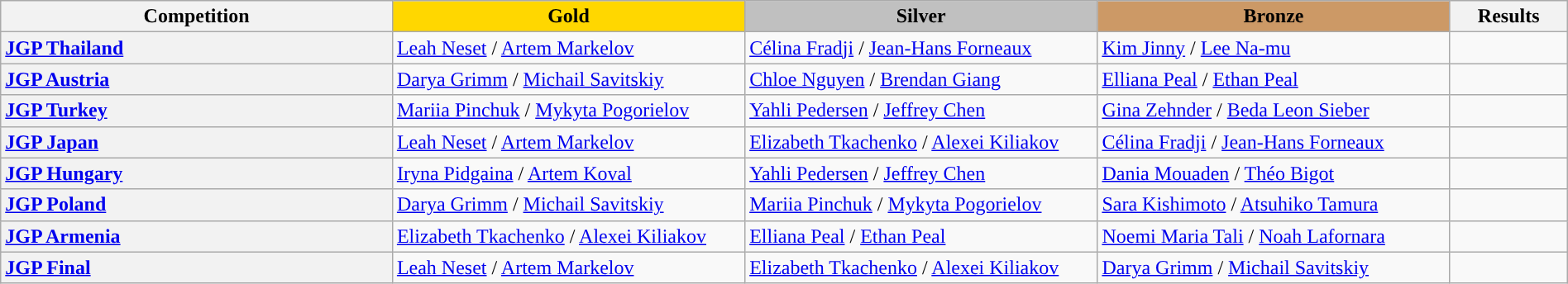<table class="wikitable unsortable" style="text-align:left; width:100%;">
<tr>
<th scope="col" style="text-align:center; width:25%;">Competition</th>
<td scope="col" style="text-align:center; width:22.5%; background:gold"><strong>Gold</strong></td>
<td scope="col" style="text-align:center; width:22.5%; background:silver"><strong>Silver</strong></td>
<td scope="col" style="text-align:center; width:22.5%; background:#c96"><strong>Bronze</strong></td>
<th scope="col" style="text-align:center; width:7.5%;">Results</th>
</tr>
<tr>
<th scope="row" style="text-align:left">  <a href='#'>JGP Thailand</a></th>
<td> <a href='#'>Leah Neset</a> / <a href='#'>Artem Markelov</a></td>
<td> <a href='#'>Célina Fradji</a> / <a href='#'>Jean-Hans Forneaux</a></td>
<td> <a href='#'>Kim Jinny</a> / <a href='#'>Lee Na-mu</a></td>
<td></td>
</tr>
<tr>
<th scope="row" style="text-align:left"> <a href='#'>JGP Austria</a></th>
<td> <a href='#'>Darya Grimm</a> / <a href='#'>Michail Savitskiy</a></td>
<td> <a href='#'>Chloe Nguyen</a> / <a href='#'>Brendan Giang</a></td>
<td> <a href='#'>Elliana Peal</a> / <a href='#'>Ethan Peal</a></td>
<td></td>
</tr>
<tr>
<th scope="row" style="text-align:left"> <a href='#'>JGP Turkey</a></th>
<td> <a href='#'>Mariia Pinchuk</a> / <a href='#'>Mykyta Pogorielov</a></td>
<td> <a href='#'>Yahli Pedersen</a> / <a href='#'>Jeffrey Chen</a></td>
<td> <a href='#'>Gina Zehnder</a> / <a href='#'>Beda Leon Sieber</a></td>
<td></td>
</tr>
<tr>
<th scope="row" style="text-align:left"> <a href='#'>JGP Japan</a></th>
<td> <a href='#'>Leah Neset</a> / <a href='#'>Artem Markelov</a></td>
<td> <a href='#'>Elizabeth Tkachenko</a> / <a href='#'>Alexei Kiliakov</a></td>
<td> <a href='#'>Célina Fradji</a> / <a href='#'>Jean-Hans Forneaux</a></td>
<td></td>
</tr>
<tr>
<th scope="row" style="text-align:left"> <a href='#'>JGP Hungary</a></th>
<td> <a href='#'>Iryna Pidgaina</a> / <a href='#'>Artem Koval</a></td>
<td> <a href='#'>Yahli Pedersen</a> / <a href='#'>Jeffrey Chen</a></td>
<td> <a href='#'>Dania Mouaden</a> / <a href='#'>Théo Bigot</a></td>
<td></td>
</tr>
<tr>
<th scope="row" style="text-align:left"> <a href='#'>JGP Poland</a></th>
<td> <a href='#'>Darya Grimm</a> / <a href='#'>Michail Savitskiy</a></td>
<td> <a href='#'>Mariia Pinchuk</a> / <a href='#'>Mykyta Pogorielov</a></td>
<td> <a href='#'>Sara Kishimoto</a> / <a href='#'>Atsuhiko Tamura</a></td>
<td></td>
</tr>
<tr>
<th scope="row" style="text-align:left"> <a href='#'>JGP Armenia</a></th>
<td> <a href='#'>Elizabeth Tkachenko</a> / <a href='#'>Alexei Kiliakov</a></td>
<td> <a href='#'>Elliana Peal</a> / <a href='#'>Ethan Peal</a></td>
<td> <a href='#'>Noemi Maria Tali</a> / <a href='#'>Noah Lafornara</a></td>
<td></td>
</tr>
<tr>
<th scope="row" style="text-align:left"> <a href='#'>JGP Final</a></th>
<td> <a href='#'>Leah Neset</a> / <a href='#'>Artem Markelov</a></td>
<td> <a href='#'>Elizabeth Tkachenko</a> / <a href='#'>Alexei Kiliakov</a></td>
<td> <a href='#'>Darya Grimm</a> / <a href='#'>Michail Savitskiy</a></td>
<td><br></td>
</tr>
</table>
